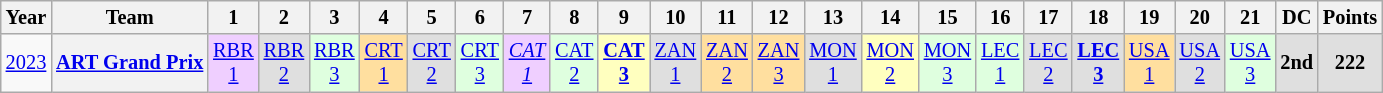<table class="wikitable" style="text-align:center; font-size:85%">
<tr>
<th>Year</th>
<th>Team</th>
<th>1</th>
<th>2</th>
<th>3</th>
<th>4</th>
<th>5</th>
<th>6</th>
<th>7</th>
<th>8</th>
<th>9</th>
<th>10</th>
<th>11</th>
<th>12</th>
<th>13</th>
<th>14</th>
<th>15</th>
<th>16</th>
<th>17</th>
<th>18</th>
<th>19</th>
<th>20</th>
<th>21</th>
<th>DC</th>
<th>Points</th>
</tr>
<tr>
<td><a href='#'>2023</a></td>
<th nowrap><a href='#'>ART Grand Prix</a></th>
<td style="background:#EFCFFF;"><a href='#'>RBR<br>1</a><br></td>
<td style="background:#DFDFDF;"><a href='#'>RBR<br>2</a><br></td>
<td style="background:#DFFFDF;"><a href='#'>RBR<br>3</a><br></td>
<td style="background:#FFDF9F;"><a href='#'>CRT<br>1</a><br></td>
<td style="background:#DFDFDF;"><a href='#'>CRT<br>2</a><br></td>
<td style="background:#DFFFDF;"><a href='#'>CRT<br>3</a><br></td>
<td style="background:#EFCFFF;"><em><a href='#'>CAT<br>1</a></em><br></td>
<td style="background:#DFFFDF;"><a href='#'>CAT<br>2</a><br></td>
<td style="background:#FFFFBF;"><strong><a href='#'>CAT<br>3</a></strong><br></td>
<td style="background:#DFDFDF;"><a href='#'>ZAN<br>1</a><br></td>
<td style="background:#FFDF9F;"><a href='#'>ZAN<br>2</a><br></td>
<td style="background:#FFDF9F;"><a href='#'>ZAN<br>3</a><br></td>
<td style="background:#DFDFDF;"><a href='#'>MON<br>1</a><br></td>
<td style="background:#FFFFBF;"><a href='#'>MON<br>2</a><br></td>
<td style="background:#DFFFDF;"><a href='#'>MON<br>3</a><br></td>
<td style="background:#DFFFDF;"><a href='#'>LEC<br>1</a><br></td>
<td style="background:#DFDFDF;"><a href='#'>LEC<br>2</a><br></td>
<td style="background:#DFDFDF;"><strong><a href='#'>LEC<br>3</a></strong><br></td>
<td style="background:#FFDF9F;"><a href='#'>USA<br>1</a><br></td>
<td style="background:#DFDFDF;"><a href='#'>USA<br>2</a><br></td>
<td style="background:#DFFFDF;"><a href='#'>USA<br>3</a><br></td>
<th style="background:#DFDFDF">2nd</th>
<th style="background:#DFDFDF">222</th>
</tr>
</table>
